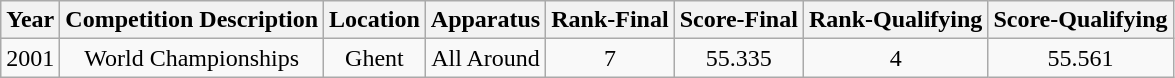<table class="wikitable" style="text-align:center">
<tr>
<th>Year</th>
<th>Competition Description</th>
<th>Location</th>
<th>Apparatus</th>
<th>Rank-Final</th>
<th>Score-Final</th>
<th>Rank-Qualifying</th>
<th>Score-Qualifying</th>
</tr>
<tr>
<td rowspan="1">2001</td>
<td>World Championships</td>
<td>Ghent</td>
<td>All Around</td>
<td>7</td>
<td>55.335</td>
<td>4</td>
<td>55.561</td>
</tr>
</table>
